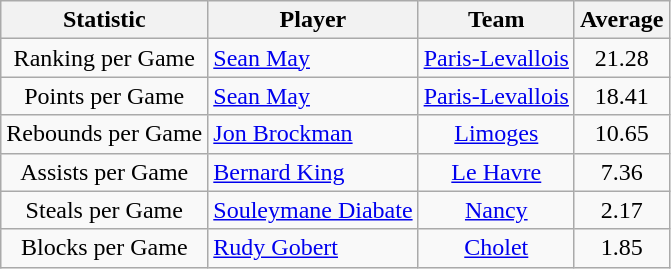<table class="wikitable sortable" style="text-align: center;">
<tr>
<th align="center">Statistic</th>
<th align="center">Player</th>
<th align="center">Team</th>
<th align="center">Average</th>
</tr>
<tr>
<td>Ranking per Game</td>
<td align="left"> <a href='#'>Sean May</a></td>
<td><a href='#'>Paris-Levallois</a></td>
<td>21.28</td>
</tr>
<tr>
<td>Points per Game</td>
<td align="left"> <a href='#'>Sean May</a></td>
<td><a href='#'>Paris-Levallois</a></td>
<td>18.41</td>
</tr>
<tr>
<td>Rebounds per Game</td>
<td align="left"> <a href='#'>Jon Brockman</a></td>
<td><a href='#'>Limoges</a></td>
<td>10.65</td>
</tr>
<tr>
<td>Assists per Game</td>
<td align="left"> <a href='#'>Bernard King</a></td>
<td><a href='#'>Le Havre</a></td>
<td>7.36</td>
</tr>
<tr>
<td>Steals per Game</td>
<td align="left"> <a href='#'>Souleymane Diabate</a></td>
<td><a href='#'>Nancy</a></td>
<td>2.17</td>
</tr>
<tr>
<td>Blocks per Game</td>
<td align="left"> <a href='#'>Rudy Gobert</a></td>
<td><a href='#'>Cholet</a></td>
<td>1.85</td>
</tr>
</table>
